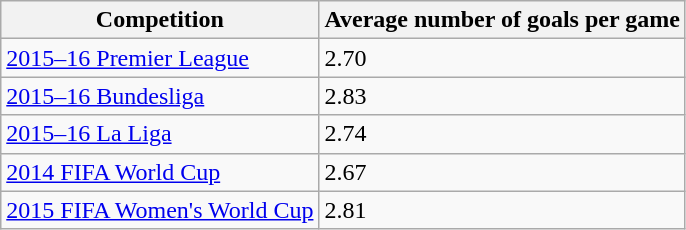<table class="wikitable">
<tr>
<th>Competition</th>
<th>Average number of goals per game</th>
</tr>
<tr>
<td><a href='#'>2015–16 Premier League</a></td>
<td>2.70</td>
</tr>
<tr>
<td><a href='#'>2015–16 Bundesliga</a></td>
<td>2.83</td>
</tr>
<tr>
<td><a href='#'>2015–16 La Liga</a></td>
<td>2.74</td>
</tr>
<tr>
<td><a href='#'>2014 FIFA World Cup</a></td>
<td>2.67</td>
</tr>
<tr>
<td><a href='#'>2015 FIFA Women's World Cup</a></td>
<td>2.81</td>
</tr>
</table>
